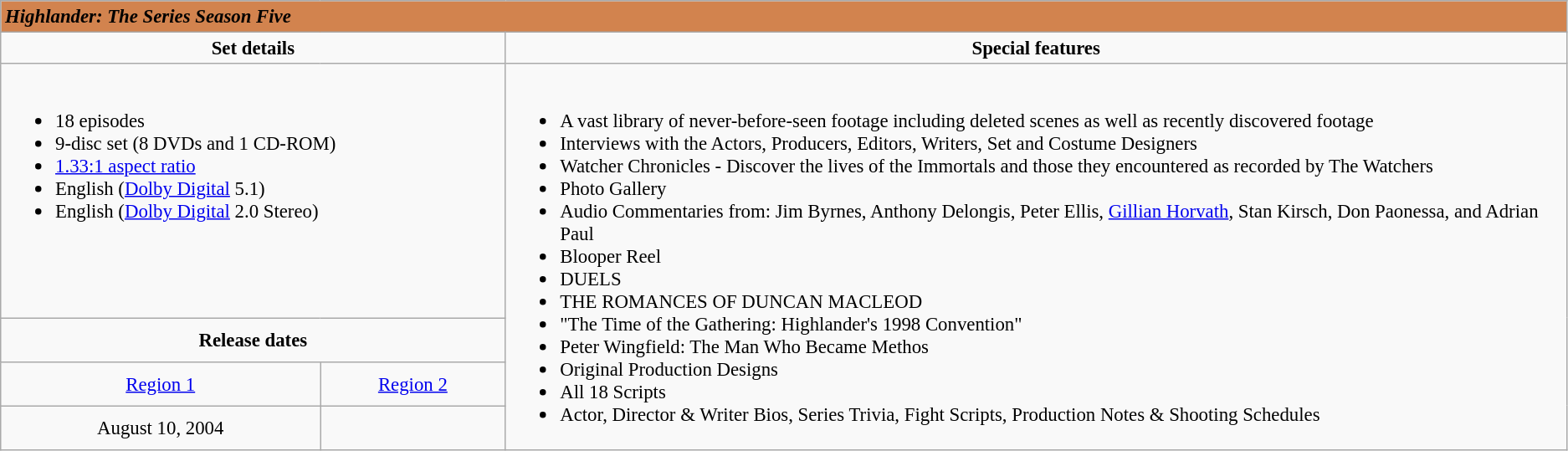<table class="wikitable" style="font-size:95%;">
<tr>
<td colspan="3" style="background-color: #D2834E;color:black;"><strong><em>Highlander: The Series Season Five</em></strong></td>
</tr>
<tr valign="top">
<td align="center" width="400" colspan="2"><strong>Set details</strong></td>
<td align="center"><strong>Special features</strong></td>
</tr>
<tr valign="top">
<td colspan="2" align="left"><br><ul><li>18 episodes</li><li>9-disc set (8 DVDs and 1 CD-ROM)</li><li><a href='#'>1.33:1 aspect ratio</a></li><li>English (<a href='#'>Dolby Digital</a> 5.1)</li><li>English (<a href='#'>Dolby Digital</a> 2.0 Stereo)</li></ul></td>
<td rowspan="4" align="left"><br><ul><li>A vast library of never-before-seen footage including deleted scenes as well as recently discovered footage</li><li>Interviews with the Actors, Producers, Editors, Writers, Set and Costume Designers</li><li>Watcher Chronicles - Discover the lives of the Immortals and those they encountered as recorded by The Watchers</li><li>Photo Gallery</li><li>Audio Commentaries from: Jim Byrnes, Anthony Delongis, Peter Ellis, <a href='#'>Gillian Horvath</a>, Stan Kirsch, Don Paonessa, and Adrian Paul</li><li>Blooper Reel</li><li>DUELS</li><li>THE ROMANCES OF DUNCAN MACLEOD</li><li>"The Time of the Gathering: Highlander's 1998 Convention"</li><li>Peter Wingfield: The Man Who Became Methos</li><li>Original Production Designs</li><li>All 18 Scripts</li><li>Actor, Director & Writer Bios, Series Trivia, Fight Scripts, Production Notes & Shooting Schedules</li></ul></td>
</tr>
<tr>
<td colspan="2" align="center"><strong>Release dates</strong></td>
</tr>
<tr>
<td colspan="1" align="center"><a href='#'>Region 1</a></td>
<td colspan="1" align="center"><a href='#'>Region 2</a></td>
</tr>
<tr>
<td colspan="1" align="center">August 10, 2004</td>
<td colspan="1" align="center"></td>
</tr>
</table>
